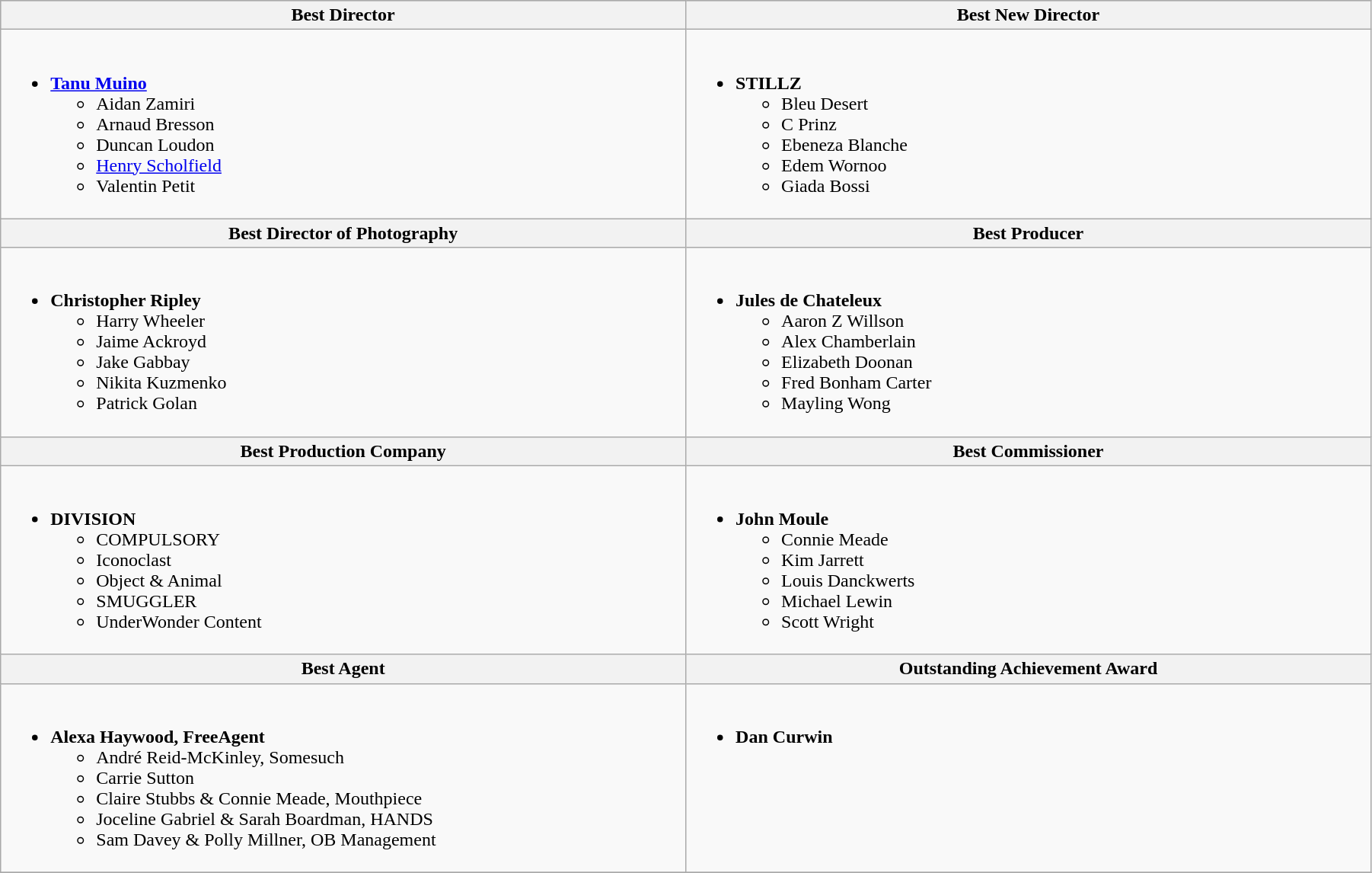<table class="wikitable" style="width:95%">
<tr bgcolor="#bebebe">
<th width="50%">Best Director</th>
<th width="50%">Best New Director</th>
</tr>
<tr>
<td valign="top"><br><ul><li><strong><a href='#'>Tanu Muino</a></strong><ul><li>Aidan Zamiri</li><li>Arnaud Bresson</li><li>Duncan Loudon</li><li><a href='#'>Henry Scholfield</a></li><li>Valentin Petit</li></ul></li></ul></td>
<td valign="top"><br><ul><li><strong>STILLZ</strong><ul><li>Bleu Desert</li><li>C Prinz</li><li>Ebeneza Blanche</li><li>Edem Wornoo</li><li>Giada Bossi</li></ul></li></ul></td>
</tr>
<tr>
<th width="50%">Best Director of Photography</th>
<th width="50%">Best Producer</th>
</tr>
<tr>
<td valign="top"><br><ul><li><strong>Christopher Ripley</strong><ul><li>Harry Wheeler</li><li>Jaime Ackroyd</li><li>Jake Gabbay</li><li>Nikita Kuzmenko</li><li>Patrick Golan</li></ul></li></ul></td>
<td valign="top"><br><ul><li><strong>Jules de Chateleux</strong><ul><li>Aaron Z Willson</li><li>Alex Chamberlain</li><li>Elizabeth Doonan</li><li>Fred Bonham Carter</li><li>Mayling Wong</li></ul></li></ul></td>
</tr>
<tr>
<th width="50%">Best Production Company</th>
<th width="50%">Best Commissioner</th>
</tr>
<tr>
<td valign="top"><br><ul><li><strong>DIVISION</strong><ul><li>COMPULSORY</li><li>Iconoclast</li><li>Object & Animal</li><li>SMUGGLER</li><li>UnderWonder Content</li></ul></li></ul></td>
<td valign="top"><br><ul><li><strong>John Moule</strong><ul><li>Connie Meade</li><li>Kim Jarrett</li><li>Louis Danckwerts</li><li>Michael Lewin</li><li>Scott Wright</li></ul></li></ul></td>
</tr>
<tr>
<th width="50%">Best Agent</th>
<th width="50%">Outstanding Achievement Award</th>
</tr>
<tr>
<td valign="top"><br><ul><li><strong>Alexa Haywood, FreeAgent</strong><ul><li>André Reid-McKinley, Somesuch</li><li>Carrie Sutton</li><li>Claire Stubbs & Connie Meade, Mouthpiece</li><li>Joceline Gabriel & Sarah Boardman, HANDS</li><li>Sam Davey & Polly Millner, OB Management</li></ul></li></ul></td>
<td valign="top"><br><ul><li><strong>Dan Curwin</strong></li></ul></td>
</tr>
<tr>
</tr>
</table>
